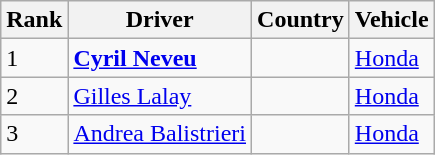<table class="wikitable">
<tr>
<th>Rank</th>
<th>Driver</th>
<th>Country</th>
<th>Vehicle</th>
</tr>
<tr>
<td>1</td>
<td><strong><a href='#'>Cyril Neveu</a></strong></td>
<td></td>
<td><a href='#'>Honda</a></td>
</tr>
<tr>
<td>2</td>
<td><a href='#'>Gilles Lalay</a></td>
<td></td>
<td><a href='#'>Honda</a></td>
</tr>
<tr>
<td>3</td>
<td><a href='#'>Andrea Balistrieri</a></td>
<td></td>
<td><a href='#'>Honda</a></td>
</tr>
</table>
